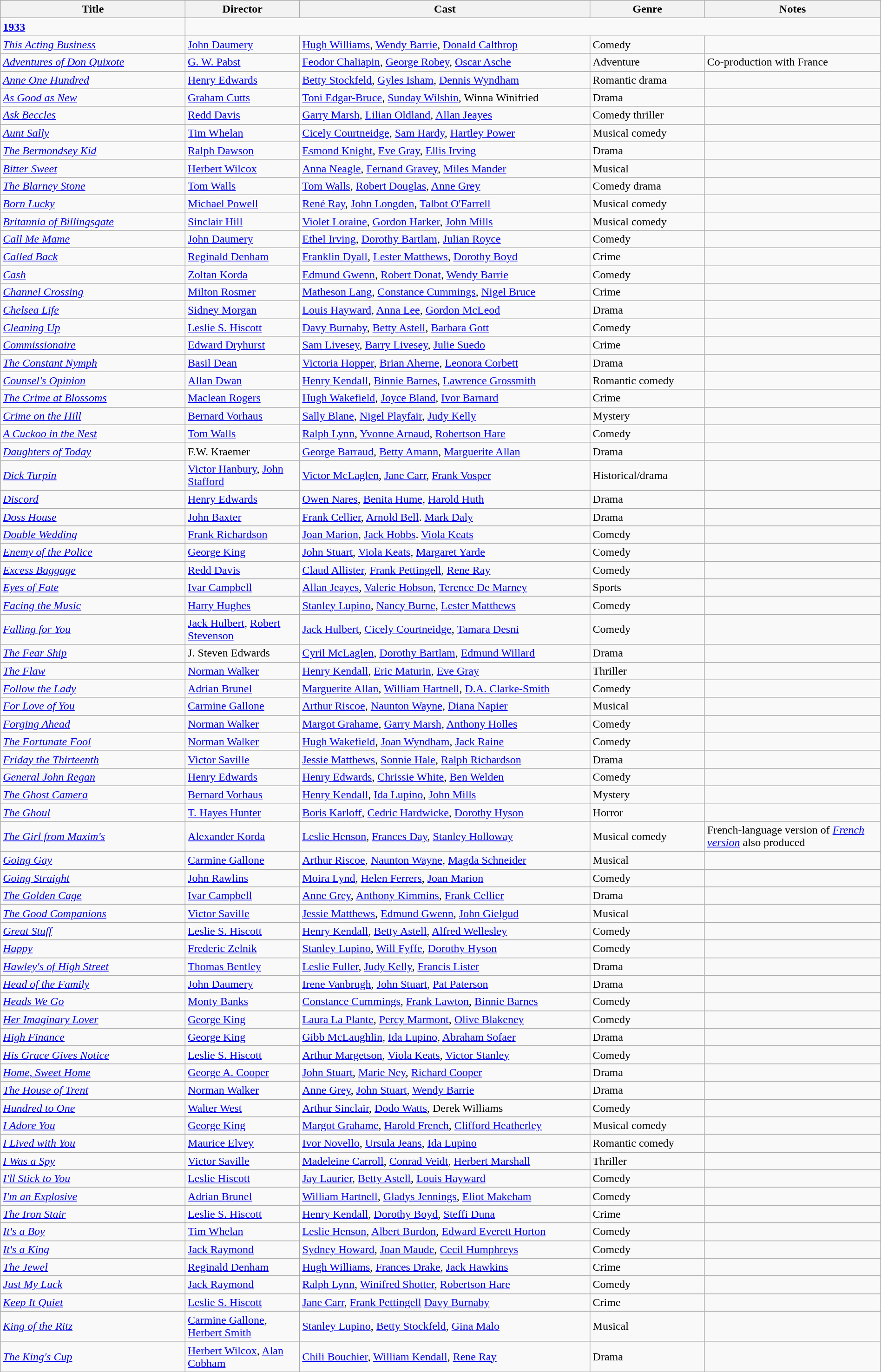<table class="wikitable" style="width:100%;">
<tr>
<th style="width:21%;">Title</th>
<th style="width:13%;">Director</th>
<th style="width:33%;">Cast</th>
<th style="width:13%;">Genre</th>
<th style="width:20%;">Notes</th>
</tr>
<tr>
<td><strong><a href='#'>1933</a></strong></td>
</tr>
<tr>
<td><em><a href='#'>This Acting Business</a></em></td>
<td><a href='#'>John Daumery</a></td>
<td><a href='#'>Hugh Williams</a>, <a href='#'>Wendy Barrie</a>, <a href='#'>Donald Calthrop</a></td>
<td>Comedy</td>
<td></td>
</tr>
<tr>
<td><em><a href='#'>Adventures of Don Quixote</a></em></td>
<td><a href='#'>G. W. Pabst</a></td>
<td><a href='#'>Feodor Chaliapin</a>, <a href='#'>George Robey</a>, <a href='#'>Oscar Asche</a></td>
<td>Adventure</td>
<td>Co-production with France</td>
</tr>
<tr>
<td><em><a href='#'>Anne One Hundred</a></em></td>
<td><a href='#'>Henry Edwards</a></td>
<td><a href='#'>Betty Stockfeld</a>, <a href='#'>Gyles Isham</a>, <a href='#'>Dennis Wyndham</a></td>
<td>Romantic drama</td>
<td></td>
</tr>
<tr>
<td><em><a href='#'>As Good as New</a></em></td>
<td><a href='#'>Graham Cutts</a></td>
<td><a href='#'>Toni Edgar-Bruce</a>, <a href='#'>Sunday Wilshin</a>, Winna Winifried</td>
<td>Drama</td>
<td></td>
</tr>
<tr>
<td><em><a href='#'>Ask Beccles</a></em></td>
<td><a href='#'>Redd Davis</a></td>
<td><a href='#'>Garry Marsh</a>, <a href='#'>Lilian Oldland</a>, <a href='#'>Allan Jeayes</a></td>
<td>Comedy thriller</td>
<td></td>
</tr>
<tr>
<td><em><a href='#'>Aunt Sally</a></em></td>
<td><a href='#'>Tim Whelan</a></td>
<td><a href='#'>Cicely Courtneidge</a>, <a href='#'>Sam Hardy</a>, <a href='#'>Hartley Power</a></td>
<td>Musical comedy</td>
<td></td>
</tr>
<tr>
<td><em><a href='#'>The Bermondsey Kid</a></em></td>
<td><a href='#'>Ralph Dawson</a></td>
<td><a href='#'>Esmond Knight</a>, <a href='#'>Eve Gray</a>, <a href='#'>Ellis Irving</a></td>
<td>Drama</td>
<td></td>
</tr>
<tr>
<td><em><a href='#'>Bitter Sweet</a></em></td>
<td><a href='#'>Herbert Wilcox</a></td>
<td><a href='#'>Anna Neagle</a>, <a href='#'>Fernand Gravey</a>, <a href='#'>Miles Mander</a></td>
<td>Musical</td>
<td></td>
</tr>
<tr>
<td><em><a href='#'>The Blarney Stone</a></em></td>
<td><a href='#'>Tom Walls</a></td>
<td><a href='#'>Tom Walls</a>, <a href='#'>Robert Douglas</a>, <a href='#'>Anne Grey</a></td>
<td>Comedy drama</td>
<td></td>
</tr>
<tr>
<td><em><a href='#'>Born Lucky</a></em></td>
<td><a href='#'>Michael Powell</a></td>
<td><a href='#'>René Ray</a>, <a href='#'>John Longden</a>, <a href='#'>Talbot O'Farrell</a></td>
<td>Musical comedy</td>
<td></td>
</tr>
<tr>
<td><em><a href='#'>Britannia of Billingsgate</a></em></td>
<td><a href='#'>Sinclair Hill</a></td>
<td><a href='#'>Violet Loraine</a>, <a href='#'>Gordon Harker</a>, <a href='#'>John Mills</a></td>
<td>Musical comedy</td>
<td></td>
</tr>
<tr>
<td><em><a href='#'>Call Me Mame</a></em></td>
<td><a href='#'>John Daumery</a></td>
<td><a href='#'>Ethel Irving</a>, <a href='#'>Dorothy Bartlam</a>, <a href='#'>Julian Royce</a></td>
<td>Comedy</td>
<td></td>
</tr>
<tr>
<td><em><a href='#'>Called Back</a></em></td>
<td><a href='#'>Reginald Denham</a></td>
<td><a href='#'>Franklin Dyall</a>, <a href='#'>Lester Matthews</a>, <a href='#'>Dorothy Boyd</a></td>
<td>Crime</td>
<td></td>
</tr>
<tr>
<td><em><a href='#'>Cash</a></em></td>
<td><a href='#'>Zoltan Korda</a></td>
<td><a href='#'>Edmund Gwenn</a>, <a href='#'>Robert Donat</a>, <a href='#'>Wendy Barrie</a></td>
<td>Comedy</td>
<td></td>
</tr>
<tr>
<td><em><a href='#'>Channel Crossing</a></em></td>
<td><a href='#'>Milton Rosmer</a></td>
<td><a href='#'>Matheson Lang</a>, <a href='#'>Constance Cummings</a>, <a href='#'>Nigel Bruce</a></td>
<td>Crime</td>
<td></td>
</tr>
<tr>
<td><em><a href='#'>Chelsea Life</a></em></td>
<td><a href='#'>Sidney Morgan</a></td>
<td><a href='#'>Louis Hayward</a>, <a href='#'>Anna Lee</a>, <a href='#'>Gordon McLeod</a></td>
<td>Drama</td>
<td></td>
</tr>
<tr>
<td><em><a href='#'>Cleaning Up</a></em></td>
<td><a href='#'>Leslie S. Hiscott</a></td>
<td><a href='#'>Davy Burnaby</a>, <a href='#'>Betty Astell</a>, <a href='#'>Barbara Gott</a></td>
<td>Comedy</td>
<td></td>
</tr>
<tr>
<td><em><a href='#'>Commissionaire</a></em></td>
<td><a href='#'>Edward Dryhurst</a></td>
<td><a href='#'>Sam Livesey</a>, <a href='#'>Barry Livesey</a>, <a href='#'>Julie Suedo</a></td>
<td>Crime</td>
<td></td>
</tr>
<tr>
<td><em><a href='#'>The Constant Nymph</a></em></td>
<td><a href='#'>Basil Dean</a></td>
<td><a href='#'>Victoria Hopper</a>, <a href='#'>Brian Aherne</a>, <a href='#'>Leonora Corbett</a></td>
<td>Drama</td>
<td></td>
</tr>
<tr>
<td><em><a href='#'>Counsel's Opinion</a></em></td>
<td><a href='#'>Allan Dwan</a></td>
<td><a href='#'>Henry Kendall</a>, <a href='#'>Binnie Barnes</a>, <a href='#'>Lawrence Grossmith</a></td>
<td>Romantic comedy</td>
<td></td>
</tr>
<tr>
<td><em><a href='#'>The Crime at Blossoms</a></em></td>
<td><a href='#'>Maclean Rogers</a></td>
<td><a href='#'>Hugh Wakefield</a>, <a href='#'>Joyce Bland</a>, <a href='#'>Ivor Barnard</a></td>
<td>Crime</td>
<td></td>
</tr>
<tr>
<td><em><a href='#'>Crime on the Hill</a></em></td>
<td><a href='#'>Bernard Vorhaus</a></td>
<td><a href='#'>Sally Blane</a>, <a href='#'>Nigel Playfair</a>, <a href='#'>Judy Kelly</a></td>
<td>Mystery</td>
<td></td>
</tr>
<tr>
<td><em><a href='#'>A Cuckoo in the Nest</a></em></td>
<td><a href='#'>Tom Walls</a></td>
<td><a href='#'>Ralph Lynn</a>, <a href='#'>Yvonne Arnaud</a>, <a href='#'>Robertson Hare</a></td>
<td>Comedy</td>
<td></td>
</tr>
<tr>
<td><em><a href='#'>Daughters of Today</a></em></td>
<td>F.W. Kraemer</td>
<td><a href='#'>George Barraud</a>, <a href='#'>Betty Amann</a>, <a href='#'>Marguerite Allan</a></td>
<td>Drama</td>
<td></td>
</tr>
<tr>
<td><em><a href='#'>Dick Turpin</a></em></td>
<td><a href='#'>Victor Hanbury</a>, <a href='#'>John Stafford</a></td>
<td><a href='#'>Victor McLaglen</a>, <a href='#'>Jane Carr</a>, <a href='#'>Frank Vosper</a></td>
<td>Historical/drama</td>
<td></td>
</tr>
<tr>
<td><em><a href='#'>Discord</a></em></td>
<td><a href='#'>Henry Edwards</a></td>
<td><a href='#'>Owen Nares</a>, <a href='#'>Benita Hume</a>, <a href='#'>Harold Huth</a></td>
<td>Drama</td>
<td></td>
</tr>
<tr>
<td><em><a href='#'>Doss House</a></em></td>
<td><a href='#'>John Baxter</a></td>
<td><a href='#'>Frank Cellier</a>, <a href='#'>Arnold Bell</a>. <a href='#'>Mark Daly</a></td>
<td>Drama</td>
<td></td>
</tr>
<tr>
<td><em><a href='#'>Double Wedding</a></em></td>
<td><a href='#'>Frank Richardson</a></td>
<td><a href='#'>Joan Marion</a>, <a href='#'>Jack Hobbs</a>. <a href='#'>Viola Keats</a></td>
<td>Comedy</td>
<td></td>
</tr>
<tr>
<td><em><a href='#'>Enemy of the Police</a></em></td>
<td><a href='#'>George King</a></td>
<td><a href='#'>John Stuart</a>, <a href='#'>Viola Keats</a>, <a href='#'>Margaret Yarde</a></td>
<td>Comedy</td>
<td></td>
</tr>
<tr>
<td><em><a href='#'>Excess Baggage</a></em></td>
<td><a href='#'>Redd Davis</a></td>
<td><a href='#'>Claud Allister</a>, <a href='#'>Frank Pettingell</a>, <a href='#'>Rene Ray</a></td>
<td>Comedy</td>
<td></td>
</tr>
<tr>
<td><em><a href='#'>Eyes of Fate</a></em></td>
<td><a href='#'>Ivar Campbell</a></td>
<td><a href='#'>Allan Jeayes</a>, <a href='#'>Valerie Hobson</a>, <a href='#'>Terence De Marney</a></td>
<td>Sports</td>
<td></td>
</tr>
<tr>
<td><em><a href='#'>Facing the Music</a></em></td>
<td><a href='#'>Harry Hughes</a></td>
<td><a href='#'>Stanley Lupino</a>, <a href='#'>Nancy Burne</a>, <a href='#'>Lester Matthews</a></td>
<td>Comedy</td>
<td></td>
</tr>
<tr>
<td><em><a href='#'>Falling for You</a></em></td>
<td><a href='#'>Jack Hulbert</a>, <a href='#'>Robert Stevenson</a></td>
<td><a href='#'>Jack Hulbert</a>, <a href='#'>Cicely Courtneidge</a>, <a href='#'>Tamara Desni</a></td>
<td>Comedy</td>
<td></td>
</tr>
<tr>
<td><em><a href='#'>The Fear Ship</a></em></td>
<td>J. Steven Edwards</td>
<td><a href='#'>Cyril McLaglen</a>, <a href='#'>Dorothy Bartlam</a>, <a href='#'>Edmund Willard</a></td>
<td>Drama</td>
<td></td>
</tr>
<tr>
<td><em><a href='#'>The Flaw</a></em></td>
<td><a href='#'>Norman Walker</a></td>
<td><a href='#'>Henry Kendall</a>, <a href='#'>Eric Maturin</a>, <a href='#'>Eve Gray</a></td>
<td>Thriller</td>
<td></td>
</tr>
<tr>
<td><em><a href='#'>Follow the Lady</a></em></td>
<td><a href='#'>Adrian Brunel</a></td>
<td><a href='#'>Marguerite Allan</a>, <a href='#'>William Hartnell</a>, <a href='#'>D.A. Clarke-Smith </a></td>
<td>Comedy</td>
<td></td>
</tr>
<tr>
<td><em><a href='#'>For Love of You</a></em></td>
<td><a href='#'>Carmine Gallone</a></td>
<td><a href='#'>Arthur Riscoe</a>, <a href='#'>Naunton Wayne</a>, <a href='#'>Diana Napier</a></td>
<td>Musical</td>
<td></td>
</tr>
<tr>
<td><em><a href='#'>Forging Ahead</a></em></td>
<td><a href='#'>Norman Walker</a></td>
<td><a href='#'>Margot Grahame</a>, <a href='#'>Garry Marsh</a>, <a href='#'>Anthony Holles</a></td>
<td>Comedy</td>
<td></td>
</tr>
<tr>
<td><em><a href='#'>The Fortunate Fool</a></em></td>
<td><a href='#'>Norman Walker</a></td>
<td><a href='#'>Hugh Wakefield</a>, <a href='#'>Joan Wyndham</a>, <a href='#'>Jack Raine</a></td>
<td>Comedy</td>
<td></td>
</tr>
<tr>
<td><em><a href='#'>Friday the Thirteenth</a></em></td>
<td><a href='#'>Victor Saville</a></td>
<td><a href='#'>Jessie Matthews</a>, <a href='#'>Sonnie Hale</a>, <a href='#'>Ralph Richardson</a></td>
<td>Drama</td>
<td></td>
</tr>
<tr>
<td><em><a href='#'>General John Regan</a></em></td>
<td><a href='#'>Henry Edwards</a></td>
<td><a href='#'>Henry Edwards</a>, <a href='#'>Chrissie White</a>, <a href='#'>Ben Welden</a></td>
<td>Comedy</td>
<td></td>
</tr>
<tr>
<td><em><a href='#'>The Ghost Camera</a></em></td>
<td><a href='#'>Bernard Vorhaus</a></td>
<td><a href='#'>Henry Kendall</a>, <a href='#'>Ida Lupino</a>, <a href='#'>John Mills</a></td>
<td>Mystery</td>
<td></td>
</tr>
<tr>
<td><em><a href='#'>The Ghoul</a></em></td>
<td><a href='#'>T. Hayes Hunter</a></td>
<td><a href='#'>Boris Karloff</a>, <a href='#'>Cedric Hardwicke</a>, <a href='#'>Dorothy Hyson</a></td>
<td>Horror</td>
<td></td>
</tr>
<tr>
<td><em><a href='#'>The Girl from Maxim's</a></em></td>
<td><a href='#'>Alexander Korda</a></td>
<td><a href='#'>Leslie Henson</a>, <a href='#'>Frances Day</a>, <a href='#'>Stanley Holloway</a></td>
<td>Musical comedy</td>
<td>French-language version of <em><a href='#'>French version</a></em> also produced</td>
</tr>
<tr>
<td><em><a href='#'>Going Gay</a></em></td>
<td><a href='#'>Carmine Gallone</a></td>
<td><a href='#'>Arthur Riscoe</a>, <a href='#'>Naunton Wayne</a>, <a href='#'>Magda Schneider</a></td>
<td>Musical</td>
<td></td>
</tr>
<tr>
<td><em><a href='#'>Going Straight</a></em></td>
<td><a href='#'>John Rawlins</a></td>
<td><a href='#'>Moira Lynd</a>, <a href='#'>Helen Ferrers</a>, <a href='#'>Joan Marion</a></td>
<td>Comedy</td>
<td></td>
</tr>
<tr>
<td><em><a href='#'>The Golden Cage</a></em></td>
<td><a href='#'>Ivar Campbell</a></td>
<td><a href='#'>Anne Grey</a>, <a href='#'>Anthony Kimmins</a>, <a href='#'>Frank Cellier</a></td>
<td>Drama</td>
<td></td>
</tr>
<tr>
<td><em><a href='#'>The Good Companions</a></em></td>
<td><a href='#'>Victor Saville</a></td>
<td><a href='#'>Jessie Matthews</a>, <a href='#'>Edmund Gwenn</a>, <a href='#'>John Gielgud</a></td>
<td>Musical</td>
<td></td>
</tr>
<tr>
<td><em><a href='#'>Great Stuff</a></em></td>
<td><a href='#'>Leslie S. Hiscott</a></td>
<td><a href='#'>Henry Kendall</a>, <a href='#'>Betty Astell</a>, <a href='#'>Alfred Wellesley</a></td>
<td>Comedy</td>
<td></td>
</tr>
<tr>
<td><em><a href='#'>Happy</a></em></td>
<td><a href='#'>Frederic Zelnik</a></td>
<td><a href='#'>Stanley Lupino</a>, <a href='#'>Will Fyffe</a>, <a href='#'>Dorothy Hyson</a></td>
<td>Comedy</td>
<td></td>
</tr>
<tr>
<td><em><a href='#'>Hawley's of High Street</a></em></td>
<td><a href='#'>Thomas Bentley</a></td>
<td><a href='#'>Leslie Fuller</a>, <a href='#'>Judy Kelly</a>, <a href='#'>Francis Lister</a></td>
<td>Drama</td>
<td></td>
</tr>
<tr>
<td><em><a href='#'>Head of the Family</a></em></td>
<td><a href='#'>John Daumery</a></td>
<td><a href='#'>Irene Vanbrugh</a>, <a href='#'>John Stuart</a>, <a href='#'>Pat Paterson</a></td>
<td>Drama</td>
<td></td>
</tr>
<tr>
<td><em><a href='#'>Heads We Go</a></em></td>
<td><a href='#'>Monty Banks</a></td>
<td><a href='#'>Constance Cummings</a>, <a href='#'>Frank Lawton</a>, <a href='#'>Binnie Barnes</a></td>
<td>Comedy</td>
<td></td>
</tr>
<tr>
<td><em><a href='#'>Her Imaginary Lover</a></em></td>
<td><a href='#'>George King</a></td>
<td><a href='#'>Laura La Plante</a>, <a href='#'>Percy Marmont</a>, <a href='#'>Olive Blakeney</a></td>
<td>Comedy</td>
<td></td>
</tr>
<tr>
<td><em><a href='#'>High Finance</a></em></td>
<td><a href='#'>George King</a></td>
<td><a href='#'>Gibb McLaughlin</a>, <a href='#'>Ida Lupino</a>, <a href='#'>Abraham Sofaer</a></td>
<td>Drama</td>
<td></td>
</tr>
<tr>
<td><em><a href='#'>His Grace Gives Notice</a></em></td>
<td><a href='#'>Leslie S. Hiscott</a></td>
<td><a href='#'>Arthur Margetson</a>, <a href='#'>Viola Keats</a>, <a href='#'>Victor Stanley</a></td>
<td>Comedy</td>
<td></td>
</tr>
<tr>
<td><em><a href='#'>Home, Sweet Home</a></em></td>
<td><a href='#'>George A. Cooper</a></td>
<td><a href='#'>John Stuart</a>, <a href='#'>Marie Ney</a>, <a href='#'>Richard Cooper</a></td>
<td>Drama</td>
<td></td>
</tr>
<tr>
<td><em><a href='#'>The House of Trent</a></em></td>
<td><a href='#'>Norman Walker</a></td>
<td><a href='#'>Anne Grey</a>, <a href='#'>John Stuart</a>, <a href='#'>Wendy Barrie</a></td>
<td>Drama</td>
<td></td>
</tr>
<tr>
<td><em><a href='#'>Hundred to One</a></em></td>
<td><a href='#'>Walter West</a></td>
<td><a href='#'>Arthur Sinclair</a>, <a href='#'>Dodo Watts</a>, Derek Williams</td>
<td>Comedy</td>
<td></td>
</tr>
<tr>
<td><em><a href='#'>I Adore You</a></em></td>
<td><a href='#'>George King</a></td>
<td><a href='#'>Margot Grahame</a>, <a href='#'>Harold French</a>, <a href='#'>Clifford Heatherley</a></td>
<td>Musical comedy</td>
<td></td>
</tr>
<tr>
<td><em><a href='#'>I Lived with You</a></em></td>
<td><a href='#'>Maurice Elvey</a></td>
<td><a href='#'>Ivor Novello</a>, <a href='#'>Ursula Jeans</a>, <a href='#'>Ida Lupino</a></td>
<td>Romantic comedy</td>
<td></td>
</tr>
<tr>
<td><em><a href='#'>I Was a Spy</a></em></td>
<td><a href='#'>Victor Saville</a></td>
<td><a href='#'>Madeleine Carroll</a>, <a href='#'>Conrad Veidt</a>, <a href='#'>Herbert Marshall</a></td>
<td>Thriller</td>
<td></td>
</tr>
<tr>
<td><em><a href='#'>I'll Stick to You</a></em></td>
<td><a href='#'>Leslie Hiscott</a></td>
<td><a href='#'>Jay Laurier</a>, <a href='#'>Betty Astell</a>, <a href='#'>Louis Hayward</a></td>
<td>Comedy</td>
<td></td>
</tr>
<tr>
<td><em><a href='#'>I'm an Explosive</a></em></td>
<td><a href='#'>Adrian Brunel</a></td>
<td><a href='#'>William Hartnell</a>, <a href='#'>Gladys Jennings</a>, <a href='#'>Eliot Makeham</a></td>
<td>Comedy</td>
<td></td>
</tr>
<tr>
<td><em><a href='#'>The Iron Stair</a></em></td>
<td><a href='#'>Leslie S. Hiscott</a></td>
<td><a href='#'>Henry Kendall</a>, <a href='#'>Dorothy Boyd</a>, <a href='#'>Steffi Duna</a></td>
<td>Crime</td>
<td></td>
</tr>
<tr>
<td><em><a href='#'>It's a Boy</a></em></td>
<td><a href='#'>Tim Whelan</a></td>
<td><a href='#'>Leslie Henson</a>, <a href='#'>Albert Burdon</a>, <a href='#'>Edward Everett Horton</a></td>
<td>Comedy</td>
<td></td>
</tr>
<tr>
<td><em><a href='#'>It's a King</a></em></td>
<td><a href='#'>Jack Raymond</a></td>
<td><a href='#'>Sydney Howard</a>, <a href='#'>Joan Maude</a>, <a href='#'>Cecil Humphreys</a></td>
<td>Comedy</td>
<td></td>
</tr>
<tr>
<td><em><a href='#'>The Jewel</a></em></td>
<td><a href='#'>Reginald Denham</a></td>
<td><a href='#'>Hugh Williams</a>, <a href='#'>Frances Drake</a>, <a href='#'>Jack Hawkins</a></td>
<td>Crime</td>
<td></td>
</tr>
<tr>
<td><em><a href='#'>Just My Luck</a></em></td>
<td><a href='#'>Jack Raymond</a></td>
<td><a href='#'>Ralph Lynn</a>, <a href='#'>Winifred Shotter</a>, <a href='#'>Robertson Hare</a></td>
<td>Comedy</td>
<td></td>
</tr>
<tr>
<td><em><a href='#'>Keep It Quiet</a></em></td>
<td><a href='#'>Leslie S. Hiscott</a></td>
<td><a href='#'>Jane Carr</a>, <a href='#'>Frank Pettingell</a> <a href='#'>Davy Burnaby</a></td>
<td>Crime</td>
<td></td>
</tr>
<tr>
<td><em><a href='#'>King of the Ritz</a></em></td>
<td><a href='#'>Carmine Gallone</a>, <a href='#'>Herbert Smith</a></td>
<td><a href='#'>Stanley Lupino</a>, <a href='#'>Betty Stockfeld</a>, <a href='#'>Gina Malo</a></td>
<td>Musical</td>
<td></td>
</tr>
<tr>
<td><em><a href='#'>The King's Cup</a></em></td>
<td><a href='#'>Herbert Wilcox</a>, <a href='#'>Alan Cobham</a></td>
<td><a href='#'>Chili Bouchier</a>, <a href='#'>William Kendall</a>, <a href='#'>Rene Ray</a></td>
<td>Drama</td>
<td></td>
</tr>
<tr>
</tr>
</table>
